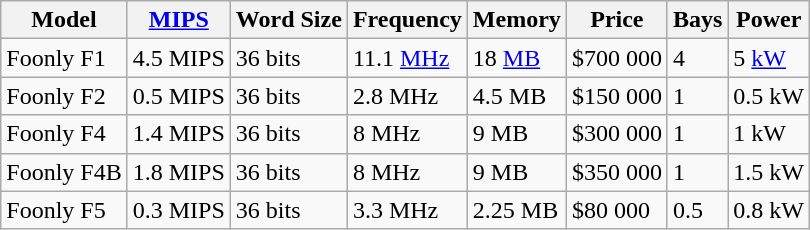<table class="wikitable">
<tr>
<th>Model</th>
<th><a href='#'>MIPS</a></th>
<th>Word Size</th>
<th>Frequency</th>
<th>Memory</th>
<th>Price</th>
<th>Bays</th>
<th>Power</th>
</tr>
<tr>
<td>Foonly F1</td>
<td>4.5 MIPS</td>
<td>36 bits</td>
<td>11.1 <a href='#'>MHz</a></td>
<td>18 <a href='#'>MB</a></td>
<td>$700 000</td>
<td>4</td>
<td>5 <a href='#'>kW</a></td>
</tr>
<tr>
<td>Foonly F2</td>
<td>0.5 MIPS</td>
<td>36 bits</td>
<td>2.8 MHz</td>
<td>4.5 MB</td>
<td>$150 000</td>
<td>1</td>
<td>0.5 kW</td>
</tr>
<tr>
<td>Foonly F4</td>
<td>1.4 MIPS</td>
<td>36 bits</td>
<td>8 MHz</td>
<td>9 MB</td>
<td>$300 000</td>
<td>1</td>
<td>1 kW</td>
</tr>
<tr>
<td>Foonly F4B</td>
<td>1.8 MIPS</td>
<td>36 bits</td>
<td>8 MHz</td>
<td>9 MB</td>
<td>$350 000</td>
<td>1</td>
<td>1.5 kW</td>
</tr>
<tr>
<td>Foonly F5</td>
<td>0.3 MIPS</td>
<td>36 bits</td>
<td>3.3 MHz</td>
<td>2.25 MB</td>
<td>$80 000</td>
<td>0.5</td>
<td>0.8 kW</td>
</tr>
</table>
